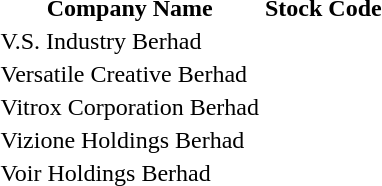<table style="background:transparent;">
<tr>
<th>Company Name</th>
<th>Stock Code</th>
</tr>
<tr>
<td>V.S. Industry Berhad</td>
<td></td>
</tr>
<tr>
<td>Versatile Creative Berhad</td>
<td></td>
</tr>
<tr>
<td>Vitrox Corporation Berhad</td>
<td></td>
</tr>
<tr>
<td>Vizione Holdings Berhad</td>
<td></td>
</tr>
<tr>
<td>Voir Holdings Berhad</td>
<td></td>
</tr>
</table>
